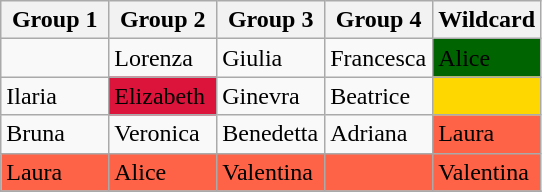<table class="wikitable">
<tr>
<th style="width:20%;">Group 1</th>
<th style="width:20%;">Group 2</th>
<th style="width:20%;">Group 3</th>
<th style="width:20%;">Group 4</th>
<th style="width:20%;">Wildcard</th>
</tr>
<tr>
<td></td>
<td>Lorenza</td>
<td>Giulia</td>
<td>Francesca</td>
<td bgcolor="darkgreen"><span>Alice</span></td>
</tr>
<tr>
<td>Ilaria</td>
<td bgcolor="crimson"><span>Elizabeth</span></td>
<td>Ginevra</td>
<td>Beatrice</td>
<td bgcolor="gold"></td>
</tr>
<tr>
<td>Bruna</td>
<td>Veronica</td>
<td>Benedetta</td>
<td>Adriana</td>
<td bgcolor="tomato">Laura</td>
</tr>
<tr>
<td bgcolor="tomato">Laura</td>
<td bgcolor="tomato">Alice</td>
<td bgcolor="tomato">Valentina</td>
<td bgcolor="tomato"></td>
<td bgcolor="tomato">Valentina</td>
</tr>
<tr>
</tr>
</table>
